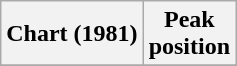<table class="wikitable plainrowheaders" style="text-align:center">
<tr>
<th scope="col">Chart (1981)</th>
<th scope="col">Peak<br>position</th>
</tr>
<tr>
</tr>
</table>
